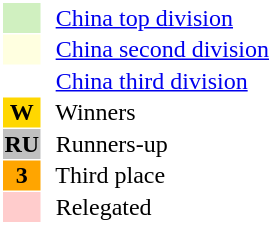<table style="border: 1px solid #ffffff; background-color: #ffffff" cellspacing="1" cellpadding="1">
<tr>
<td bgcolor="#D0F0C0" width="20"></td>
<td bgcolor="#ffffff" align="left">  <a href='#'>China top division</a></td>
</tr>
<tr>
<td bgcolor="#FFFFE0" width="20"></td>
<td bgcolor="#ffffff" align="left">  <a href='#'>China second division</a></td>
</tr>
<tr>
<th bgcolor="#ffffff" width="20"></th>
<td bgcolor="#ffffff" align="left">  <a href='#'>China third division</a></td>
</tr>
<tr>
<th bgcolor="#FFD700" width="20">W</th>
<td bgcolor="#ffffff" align="left">  Winners</td>
</tr>
<tr>
<th bgcolor="#C0C0C0" width="20">RU</th>
<td bgcolor="#ffffff" align="left">  Runners-up</td>
</tr>
<tr>
<th bgcolor="#FFA500" width="20">3</th>
<td bgcolor="#ffffff" align="left">  Third place</td>
</tr>
<tr>
<th bgcolor="#ffcccc" width="20"></th>
<td bgcolor="#ffffff" align="left">  Relegated</td>
</tr>
</table>
